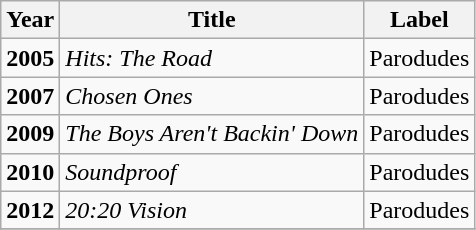<table class="wikitable">
<tr>
<th>Year</th>
<th>Title</th>
<th>Label</th>
</tr>
<tr>
<td><strong>2005</strong></td>
<td><em>Hits: The Road</em></td>
<td>Parodudes</td>
</tr>
<tr>
<td><strong>2007</strong></td>
<td><em>Chosen Ones</em></td>
<td>Parodudes</td>
</tr>
<tr>
<td><strong>2009</strong></td>
<td><em>The Boys Aren't Backin' Down</em></td>
<td>Parodudes</td>
</tr>
<tr>
<td><strong>2010</strong></td>
<td><em>Soundproof</em></td>
<td>Parodudes</td>
</tr>
<tr>
<td><strong>2012</strong></td>
<td><em>20:20 Vision</em></td>
<td>Parodudes</td>
</tr>
<tr>
</tr>
</table>
